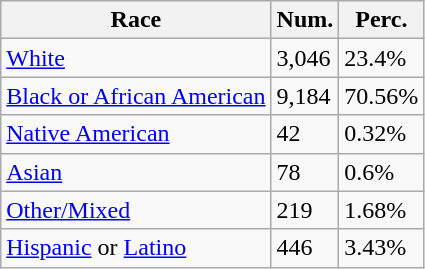<table class="wikitable">
<tr>
<th>Race</th>
<th>Num.</th>
<th>Perc.</th>
</tr>
<tr>
<td><a href='#'>White</a></td>
<td>3,046</td>
<td>23.4%</td>
</tr>
<tr>
<td><a href='#'>Black or African American</a></td>
<td>9,184</td>
<td>70.56%</td>
</tr>
<tr>
<td><a href='#'>Native American</a></td>
<td>42</td>
<td>0.32%</td>
</tr>
<tr>
<td><a href='#'>Asian</a></td>
<td>78</td>
<td>0.6%</td>
</tr>
<tr>
<td><a href='#'>Other/Mixed</a></td>
<td>219</td>
<td>1.68%</td>
</tr>
<tr>
<td><a href='#'>Hispanic</a> or <a href='#'>Latino</a></td>
<td>446</td>
<td>3.43%</td>
</tr>
</table>
